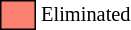<table class="toccolours" style="font-size: 85%; white-space: nowrap">
<tr>
<td style="background:#FA8072; border: 1px solid black">      </td>
<td>Eliminated</td>
</tr>
</table>
